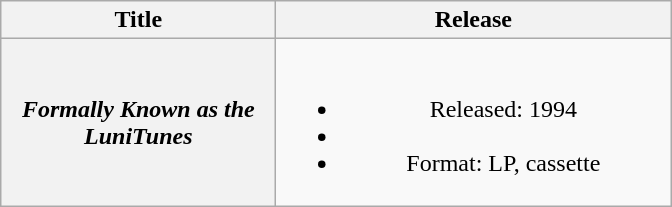<table class="wikitable plainrowheaders" style="text-align:center;">
<tr>
<th scope="col" style="width:11em;">Title</th>
<th scope="col" style="width:16em;">Release</th>
</tr>
<tr>
<th scope="row"><em>Formally Known as the LuniTunes</em></th>
<td><br><ul><li>Released: 1994</li><li></li><li>Format: LP, cassette</li></ul></td>
</tr>
</table>
